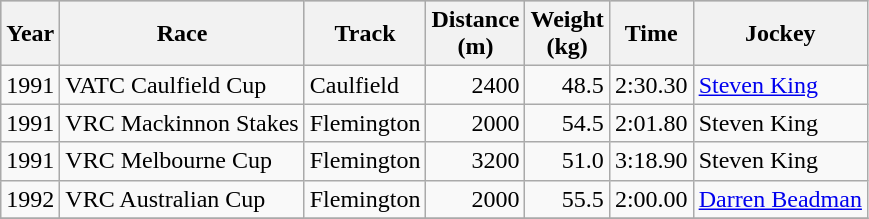<table class="wikitable">
<tr style="background:silver; color:black">
<th>Year</th>
<th>Race</th>
<th>Track</th>
<th>Distance<br>(m)</th>
<th>Weight<br>(kg)</th>
<th>Time</th>
<th>Jockey</th>
</tr>
<tr>
<td>1991</td>
<td>VATC Caulfield Cup</td>
<td>Caulfield</td>
<td align="right">2400</td>
<td align="right">48.5</td>
<td align="right">2:30.30</td>
<td><a href='#'>Steven King</a></td>
</tr>
<tr>
<td>1991</td>
<td>VRC Mackinnon Stakes</td>
<td>Flemington</td>
<td align="right">2000</td>
<td align="right">54.5</td>
<td align="right">2:01.80</td>
<td>Steven King</td>
</tr>
<tr>
<td>1991</td>
<td>VRC Melbourne Cup</td>
<td>Flemington</td>
<td align="right">3200</td>
<td align="right">51.0</td>
<td align="right">3:18.90</td>
<td>Steven King</td>
</tr>
<tr>
<td>1992</td>
<td>VRC Australian Cup</td>
<td>Flemington</td>
<td align="right">2000</td>
<td align="right">55.5</td>
<td align="right">2:00.00</td>
<td><a href='#'>Darren Beadman</a></td>
</tr>
<tr>
</tr>
</table>
